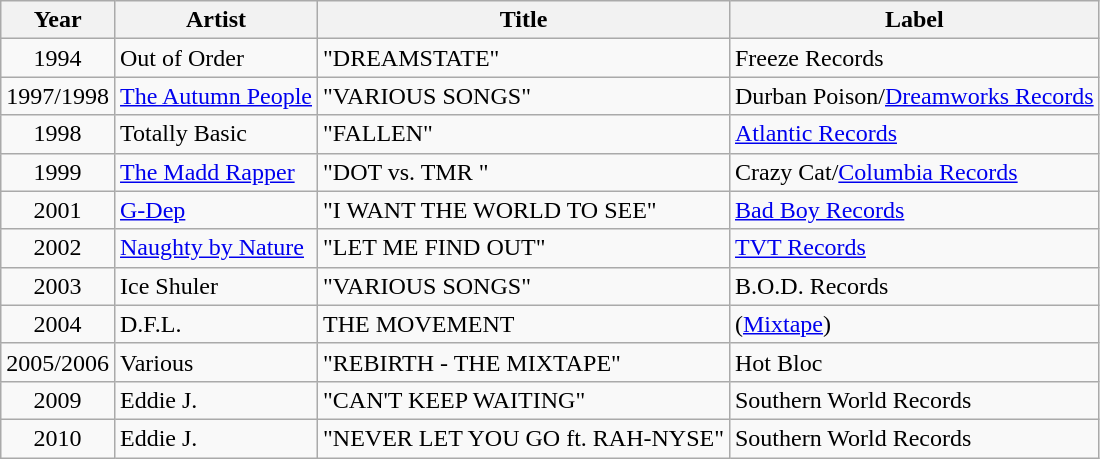<table class="wikitable">
<tr>
<th>Year</th>
<th>Artist</th>
<th>Title</th>
<th>Label</th>
</tr>
<tr>
<td align=center>1994</td>
<td>Out of Order</td>
<td>"DREAMSTATE"</td>
<td>Freeze Records</td>
</tr>
<tr>
<td align=center>1997/1998</td>
<td><a href='#'>The Autumn People</a></td>
<td>"VARIOUS SONGS"</td>
<td>Durban Poison/<a href='#'>Dreamworks Records</a></td>
</tr>
<tr>
<td align=center>1998</td>
<td>Totally Basic</td>
<td>"FALLEN"</td>
<td><a href='#'>Atlantic Records</a></td>
</tr>
<tr>
<td align=center>1999</td>
<td><a href='#'>The Madd Rapper</a></td>
<td>"DOT vs. TMR "</td>
<td>Crazy Cat/<a href='#'>Columbia Records</a></td>
</tr>
<tr>
<td align=center>2001</td>
<td><a href='#'>G-Dep</a></td>
<td>"I WANT THE WORLD TO SEE"</td>
<td><a href='#'>Bad Boy Records</a></td>
</tr>
<tr>
<td align=center>2002</td>
<td><a href='#'>Naughty by Nature</a></td>
<td>"LET ME FIND OUT"</td>
<td><a href='#'>TVT Records</a></td>
</tr>
<tr>
<td align=center>2003</td>
<td>Ice Shuler</td>
<td>"VARIOUS SONGS"</td>
<td>B.O.D. Records</td>
</tr>
<tr>
<td align=center>2004</td>
<td>D.F.L.</td>
<td>THE MOVEMENT</td>
<td>(<a href='#'>Mixtape</a>)</td>
</tr>
<tr>
<td align=center>2005/2006</td>
<td>Various</td>
<td>"REBIRTH - THE MIXTAPE"</td>
<td>Hot Bloc</td>
</tr>
<tr>
<td align=center>2009</td>
<td>Eddie J.</td>
<td>"CAN'T KEEP WAITING"</td>
<td>Southern World Records</td>
</tr>
<tr>
<td align=center>2010</td>
<td>Eddie J.</td>
<td>"NEVER LET YOU GO ft. RAH-NYSE"</td>
<td>Southern World Records</td>
</tr>
</table>
